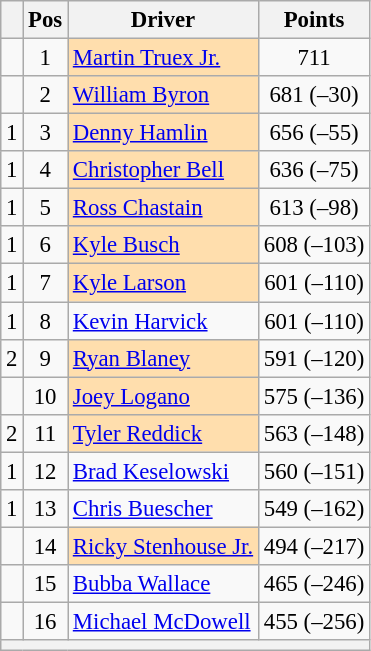<table class="wikitable" style="font-size: 95%;">
<tr>
<th></th>
<th>Pos</th>
<th>Driver</th>
<th>Points</th>
</tr>
<tr>
<td align="left"></td>
<td style="text-align:center;">1</td>
<td style="background:#FFDEAD;"><a href='#'>Martin Truex Jr.</a></td>
<td style="text-align:center;">711</td>
</tr>
<tr>
<td align="left"></td>
<td style="text-align:center;">2</td>
<td style="background:#FFDEAD;"><a href='#'>William Byron</a></td>
<td style="text-align:center;">681 (–30)</td>
</tr>
<tr>
<td align="left"> 1</td>
<td style="text-align:center;">3</td>
<td style="background:#FFDEAD;"><a href='#'>Denny Hamlin</a></td>
<td style="text-align:center;">656 (–55)</td>
</tr>
<tr>
<td align="left"> 1</td>
<td style="text-align:center;">4</td>
<td style="background:#FFDEAD;"><a href='#'>Christopher Bell</a></td>
<td style="text-align:center;">636 (–75)</td>
</tr>
<tr>
<td align="left"> 1</td>
<td style="text-align:center;">5</td>
<td style="background:#FFDEAD;"><a href='#'>Ross Chastain</a></td>
<td style="text-align:center;">613 (–98)</td>
</tr>
<tr>
<td align="left"> 1</td>
<td style="text-align:center;">6</td>
<td style="background:#FFDEAD;"><a href='#'>Kyle Busch</a></td>
<td style="text-align:center;">608 (–103)</td>
</tr>
<tr>
<td align="left"> 1</td>
<td style="text-align:center;">7</td>
<td style="background:#FFDEAD;"><a href='#'>Kyle Larson</a></td>
<td style="text-align:center;">601 (–110)</td>
</tr>
<tr>
<td align="left"> 1</td>
<td style="text-align:center;">8</td>
<td><a href='#'>Kevin Harvick</a></td>
<td style="text-align:center;">601 (–110)</td>
</tr>
<tr>
<td align="left"> 2</td>
<td style="text-align:center;">9</td>
<td style="background:#FFDEAD;"><a href='#'>Ryan Blaney</a></td>
<td style="text-align:center;">591 (–120)</td>
</tr>
<tr>
<td align="left"></td>
<td style="text-align:center;">10</td>
<td style="background:#FFDEAD;"><a href='#'>Joey Logano</a></td>
<td style="text-align:center;">575 (–136)</td>
</tr>
<tr>
<td align="left"> 2</td>
<td style="text-align:center;">11</td>
<td style="background:#FFDEAD;"><a href='#'>Tyler Reddick</a></td>
<td style="text-align:center;">563 (–148)</td>
</tr>
<tr>
<td align="left"> 1</td>
<td style="text-align:center;">12</td>
<td><a href='#'>Brad Keselowski</a></td>
<td style="text-align:center;">560 (–151)</td>
</tr>
<tr>
<td align="left"> 1</td>
<td style="text-align:center;">13</td>
<td><a href='#'>Chris Buescher</a></td>
<td style="text-align:center;">549 (–162)</td>
</tr>
<tr>
<td align="left"></td>
<td style="text-align:center;">14</td>
<td style="background:#FFDEAD;"><a href='#'>Ricky Stenhouse Jr.</a></td>
<td style="text-align:center;">494 (–217)</td>
</tr>
<tr>
<td align="left"></td>
<td style="text-align:center;">15</td>
<td><a href='#'>Bubba Wallace</a></td>
<td style="text-align:center;">465 (–246)</td>
</tr>
<tr>
<td align="left"></td>
<td style="text-align:center;">16</td>
<td><a href='#'>Michael McDowell</a></td>
<td style="text-align:center;">455 (–256)</td>
</tr>
<tr class="sortbottom">
<th colspan="9"></th>
</tr>
</table>
